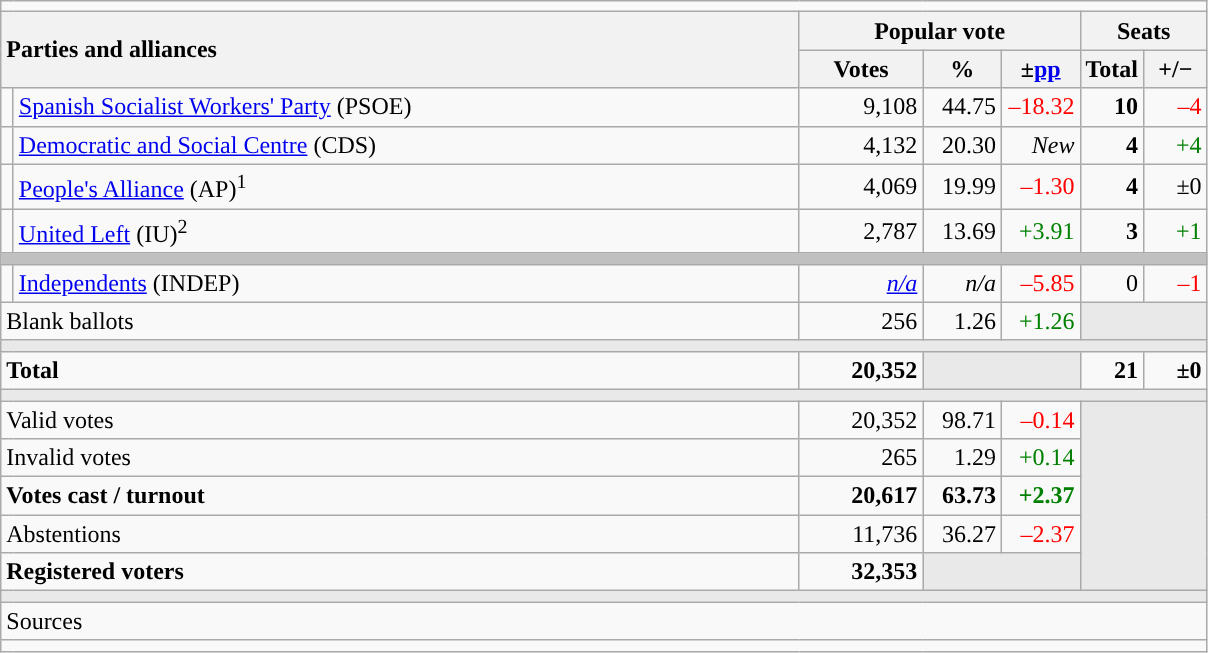<table class="wikitable" style="text-align:right;">
<tr>
<td colspan="7"></td>
</tr>
<tr>
<th style="text-align:left;" rowspan="2" colspan="2" width="525">Parties and alliances</th>
<th colspan="3">Popular vote</th>
<th colspan="2">Seats</th>
</tr>
<tr>
<th width="75">Votes</th>
<th width="45">%</th>
<th width="45">±<a href='#'>pp</a></th>
<th width="35">Total</th>
<th width="35">+/−</th>
</tr>
<tr>
<td width="1" style="color:inherit;background:"></td>
<td align="left"><a href='#'>Spanish Socialist Workers' Party</a> (PSOE)</td>
<td>9,108</td>
<td>44.75</td>
<td style="color:red;">–18.32</td>
<td><strong>10</strong></td>
<td style="color:red;">–4</td>
</tr>
<tr>
<td style="color:inherit;background:"></td>
<td align="left"><a href='#'>Democratic and Social Centre</a> (CDS)</td>
<td>4,132</td>
<td>20.30</td>
<td><em>New</em></td>
<td><strong>4</strong></td>
<td style="color:green;">+4</td>
</tr>
<tr>
<td style="color:inherit;background:"></td>
<td align="left"><a href='#'>People's Alliance</a> (AP)<sup>1</sup></td>
<td>4,069</td>
<td>19.99</td>
<td style="color:red;">–1.30</td>
<td><strong>4</strong></td>
<td>±0</td>
</tr>
<tr>
<td style="color:inherit;background:"></td>
<td align="left"><a href='#'>United Left</a> (IU)<sup>2</sup></td>
<td>2,787</td>
<td>13.69</td>
<td style="color:green;">+3.91</td>
<td><strong>3</strong></td>
<td style="color:green;">+1</td>
</tr>
<tr>
<td colspan="7" bgcolor="#C0C0C0"></td>
</tr>
<tr>
<td style="color:inherit;background:"></td>
<td align="left"><a href='#'>Independents</a> (INDEP)</td>
<td><em><a href='#'>n/a</a></em></td>
<td><em>n/a</em></td>
<td style="color:red;">–5.85</td>
<td>0</td>
<td style="color:red;">–1</td>
</tr>
<tr>
<td align="left" colspan="2">Blank ballots</td>
<td>256</td>
<td>1.26</td>
<td style="color:green;">+1.26</td>
<td bgcolor="#E9E9E9" colspan="2"></td>
</tr>
<tr>
<td colspan="7" bgcolor="#E9E9E9"></td>
</tr>
<tr style="font-weight:bold;">
<td align="left" colspan="2">Total</td>
<td>20,352</td>
<td bgcolor="#E9E9E9" colspan="2"></td>
<td>21</td>
<td>±0</td>
</tr>
<tr>
<td colspan="7" bgcolor="#E9E9E9"></td>
</tr>
<tr>
<td align="left" colspan="2">Valid votes</td>
<td>20,352</td>
<td>98.71</td>
<td style="color:red;">–0.14</td>
<td bgcolor="#E9E9E9" colspan="2" rowspan="5"></td>
</tr>
<tr>
<td align="left" colspan="2">Invalid votes</td>
<td>265</td>
<td>1.29</td>
<td style="color:green;">+0.14</td>
</tr>
<tr style="font-weight:bold;">
<td align="left" colspan="2">Votes cast / turnout</td>
<td>20,617</td>
<td>63.73</td>
<td style="color:green;">+2.37</td>
</tr>
<tr>
<td align="left" colspan="2">Abstentions</td>
<td>11,736</td>
<td>36.27</td>
<td style="color:red;">–2.37</td>
</tr>
<tr style="font-weight:bold;">
<td align="left" colspan="2">Registered voters</td>
<td>32,353</td>
<td bgcolor="#E9E9E9" colspan="2"></td>
</tr>
<tr>
<td colspan="7" bgcolor="#E9E9E9"></td>
</tr>
<tr>
<td align="left" colspan="7">Sources</td>
</tr>
<tr>
<td colspan="7" style="text-align:left; max-width:790px;"></td>
</tr>
</table>
